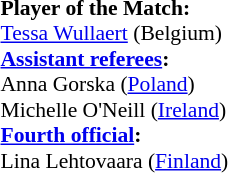<table width=100% style="font-size:90%">
<tr>
<td><br><strong>Player of the Match:</strong>
<br><a href='#'>Tessa Wullaert</a> (Belgium)<br><strong><a href='#'>Assistant referees</a>:</strong>
<br>Anna Gorska (<a href='#'>Poland</a>)
<br>Michelle O'Neill (<a href='#'>Ireland</a>)
<br><strong><a href='#'>Fourth official</a>:</strong>
<br>Lina Lehtovaara (<a href='#'>Finland</a>)</td>
</tr>
</table>
